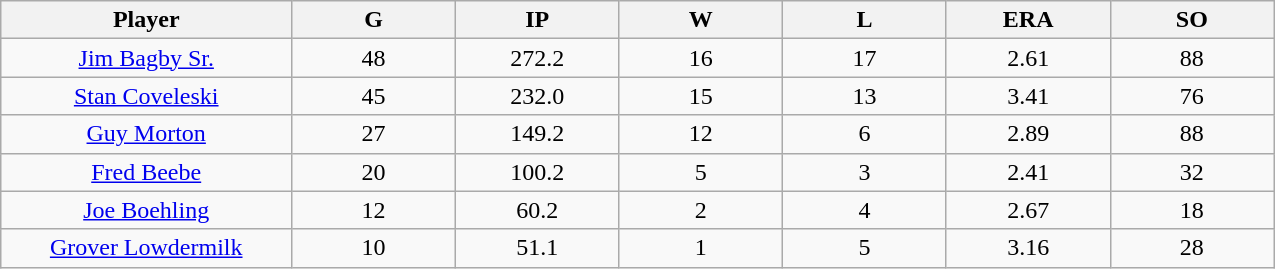<table class="wikitable sortable">
<tr>
<th bgcolor="#DDDDFF" width="16%">Player</th>
<th bgcolor="#DDDDFF" width="9%">G</th>
<th bgcolor="#DDDDFF" width="9%">IP</th>
<th bgcolor="#DDDDFF" width="9%">W</th>
<th bgcolor="#DDDDFF" width="9%">L</th>
<th bgcolor="#DDDDFF" width="9%">ERA</th>
<th bgcolor="#DDDDFF" width="9%">SO</th>
</tr>
<tr align="center">
<td><a href='#'>Jim Bagby Sr.</a></td>
<td>48</td>
<td>272.2</td>
<td>16</td>
<td>17</td>
<td>2.61</td>
<td>88</td>
</tr>
<tr align=center>
<td><a href='#'>Stan Coveleski</a></td>
<td>45</td>
<td>232.0</td>
<td>15</td>
<td>13</td>
<td>3.41</td>
<td>76</td>
</tr>
<tr align=center>
<td><a href='#'>Guy Morton</a></td>
<td>27</td>
<td>149.2</td>
<td>12</td>
<td>6</td>
<td>2.89</td>
<td>88</td>
</tr>
<tr align=center>
<td><a href='#'>Fred Beebe</a></td>
<td>20</td>
<td>100.2</td>
<td>5</td>
<td>3</td>
<td>2.41</td>
<td>32</td>
</tr>
<tr align=center>
<td><a href='#'>Joe Boehling</a></td>
<td>12</td>
<td>60.2</td>
<td>2</td>
<td>4</td>
<td>2.67</td>
<td>18</td>
</tr>
<tr align=center>
<td><a href='#'>Grover Lowdermilk</a></td>
<td>10</td>
<td>51.1</td>
<td>1</td>
<td>5</td>
<td>3.16</td>
<td>28</td>
</tr>
</table>
